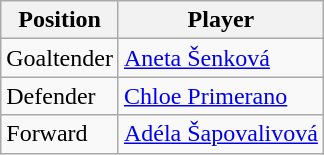<table class="wikitable">
<tr>
<th>Position</th>
<th>Player</th>
</tr>
<tr>
<td>Goaltender</td>
<td> <a href='#'>Aneta Šenková</a></td>
</tr>
<tr>
<td>Defender</td>
<td> <a href='#'>Chloe Primerano</a></td>
</tr>
<tr>
<td>Forward</td>
<td> <a href='#'>Adéla Šapovalivová</a></td>
</tr>
</table>
